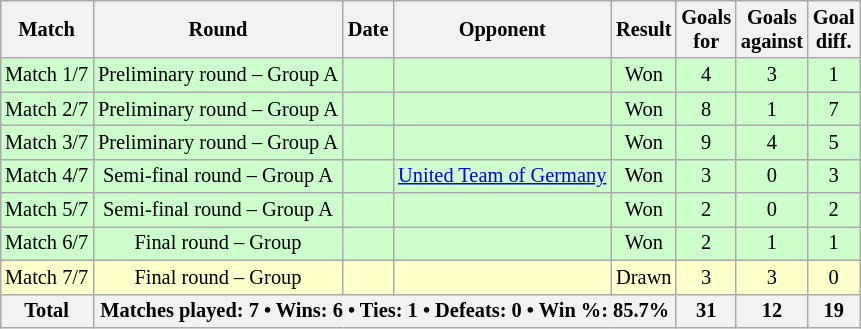<table class="wikitable sortable" style="text-align: center; font-size: 85%; margin-left: 1em;">
<tr>
<th>Match</th>
<th>Round</th>
<th>Date</th>
<th>Opponent</th>
<th>Result</th>
<th>Goals<br>for</th>
<th>Goals<br>against</th>
<th>Goal<br>diff.</th>
</tr>
<tr style="background-color: #ccffcc;">
<td>Match 1/7</td>
<td>Preliminary round – Group A</td>
<td style="text-align: right;"></td>
<td style="text-align: left;"></td>
<td>Won</td>
<td>4</td>
<td>3</td>
<td>1</td>
</tr>
<tr style="background-color: #ccffcc;">
<td>Match 2/7</td>
<td>Preliminary round – Group A</td>
<td style="text-align: right;"></td>
<td style="text-align: left;"></td>
<td>Won</td>
<td>8</td>
<td>1</td>
<td>7</td>
</tr>
<tr style="background-color: #ccffcc;">
<td>Match 3/7</td>
<td>Preliminary round – Group A</td>
<td style="text-align: right;"></td>
<td style="text-align: left;"></td>
<td>Won</td>
<td>9</td>
<td>4</td>
<td>5</td>
</tr>
<tr style="background-color: #ccffcc;">
<td>Match 4/7</td>
<td>Semi-final round – Group A</td>
<td style="text-align: right;"></td>
<td style="text-align: left;" data-sort-value="United Team of Germany"> <a href='#'>United Team of Germany</a></td>
<td>Won</td>
<td>3</td>
<td>0</td>
<td>3</td>
</tr>
<tr style="background-color: #ccffcc;">
<td>Match 5/7</td>
<td>Semi-final round – Group A</td>
<td style="text-align: right;"></td>
<td style="text-align: left;"></td>
<td>Won</td>
<td>2</td>
<td>0</td>
<td>2</td>
</tr>
<tr style="background-color: #ccffcc;">
<td>Match 6/7</td>
<td>Final round – Group</td>
<td style="text-align: right;"></td>
<td style="text-align: left;"></td>
<td>Won</td>
<td>2</td>
<td>1</td>
<td>1</td>
</tr>
<tr style="background-color: #ffffcc;">
<td>Match 7/7</td>
<td>Final round – Group</td>
<td style="text-align: right;"></td>
<td style="text-align: left;"></td>
<td>Drawn</td>
<td>3</td>
<td>3</td>
<td>0</td>
</tr>
<tr>
<th>Total</th>
<th colspan="4">Matches played: 7 • Wins: 6 • Ties: 1 • Defeats: 0 • Win %: 85.7%</th>
<th>31</th>
<th>12</th>
<th>19</th>
</tr>
</table>
